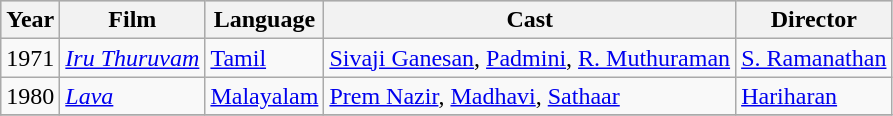<table class="wikitable sortable">
<tr style="background:#ccc; text-align:center;"|->
<th>Year</th>
<th>Film</th>
<th>Language</th>
<th>Cast</th>
<th>Director</th>
</tr>
<tr>
<td>1971</td>
<td><em><a href='#'>Iru Thuruvam</a></em></td>
<td><a href='#'>Tamil</a></td>
<td><a href='#'>Sivaji Ganesan</a>, <a href='#'>Padmini</a>, <a href='#'>R. Muthuraman</a></td>
<td><a href='#'>S. Ramanathan</a></td>
</tr>
<tr>
<td>1980</td>
<td><em><a href='#'>Lava</a></em></td>
<td><a href='#'>Malayalam</a></td>
<td><a href='#'>Prem Nazir</a>, <a href='#'>Madhavi</a>, <a href='#'>Sathaar</a></td>
<td><a href='#'>Hariharan</a></td>
</tr>
<tr>
</tr>
</table>
